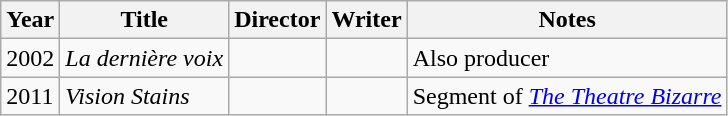<table class="wikitable">
<tr>
<th>Year</th>
<th>Title</th>
<th>Director</th>
<th>Writer</th>
<th>Notes</th>
</tr>
<tr>
<td>2002</td>
<td><em>La dernière voix</em></td>
<td></td>
<td></td>
<td>Also producer</td>
</tr>
<tr>
<td>2011</td>
<td><em>Vision Stains</em></td>
<td></td>
<td></td>
<td>Segment of <em><a href='#'>The Theatre Bizarre</a></em></td>
</tr>
</table>
